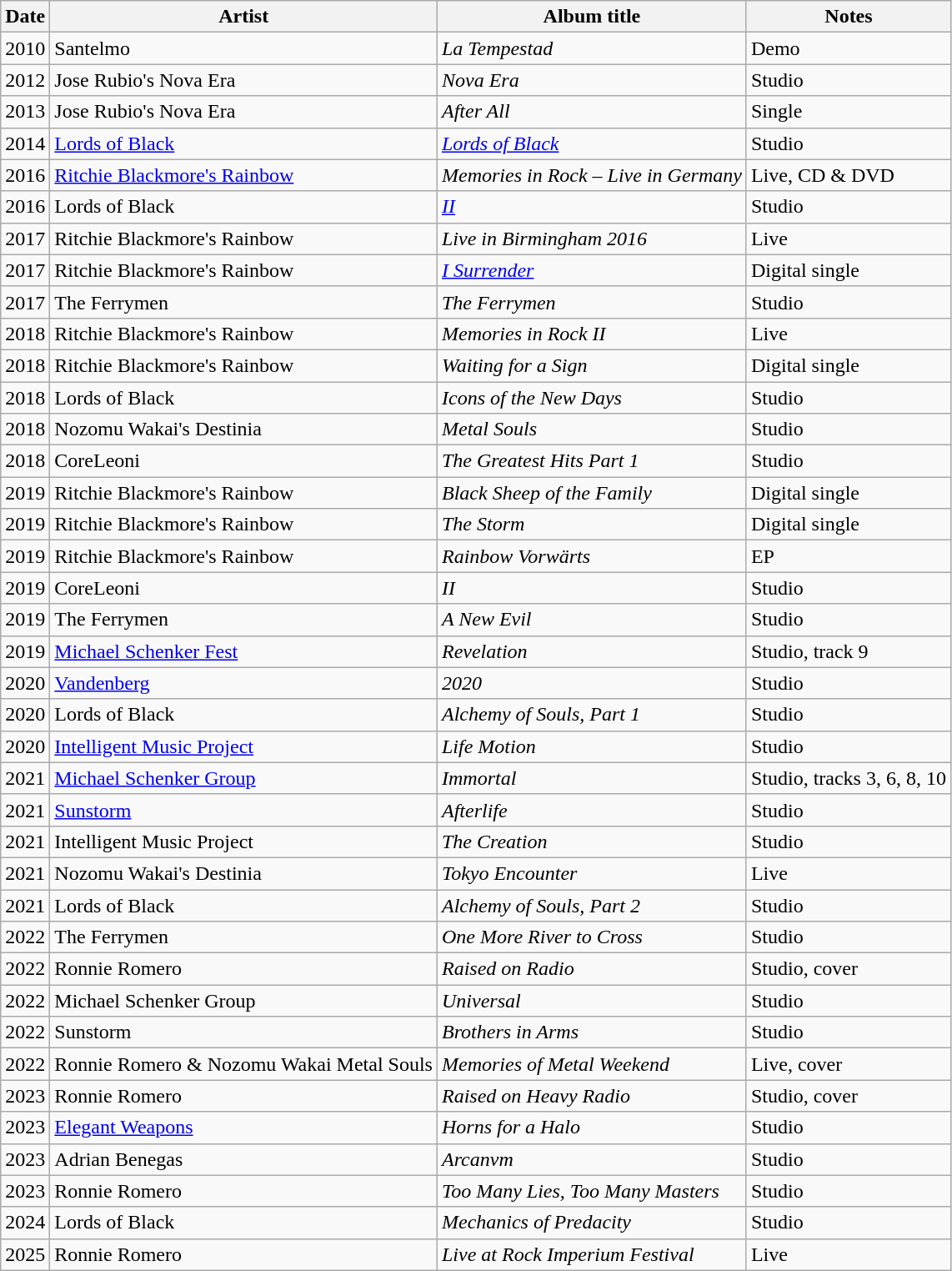<table class="wikitable sortable">
<tr style="background:#fff;">
<th>Date</th>
<th>Artist</th>
<th>Album title</th>
<th>Notes</th>
</tr>
<tr>
<td>2010</td>
<td>Santelmo</td>
<td><em>La Tempestad</em></td>
<td>Demo</td>
</tr>
<tr>
<td>2012</td>
<td>Jose Rubio's Nova Era</td>
<td><em>Nova Era</em></td>
<td>Studio</td>
</tr>
<tr>
<td>2013</td>
<td>Jose Rubio's Nova Era</td>
<td><em>After All</em></td>
<td>Single</td>
</tr>
<tr>
<td>2014</td>
<td><a href='#'>Lords of Black</a></td>
<td><em><a href='#'>Lords of Black</a></em></td>
<td>Studio</td>
</tr>
<tr>
<td>2016</td>
<td><a href='#'>Ritchie Blackmore's Rainbow</a></td>
<td><em>Memories in Rock – Live in Germany</em></td>
<td>Live, CD & DVD</td>
</tr>
<tr>
<td>2016</td>
<td>Lords of Black</td>
<td><em><a href='#'>II</a></em></td>
<td>Studio</td>
</tr>
<tr>
<td>2017</td>
<td>Ritchie Blackmore's Rainbow</td>
<td><em>Live in Birmingham 2016</em></td>
<td>Live</td>
</tr>
<tr>
<td>2017</td>
<td>Ritchie Blackmore's Rainbow</td>
<td><em><a href='#'>I Surrender</a></em></td>
<td>Digital single</td>
</tr>
<tr>
<td>2017</td>
<td>The Ferrymen</td>
<td><em>The Ferrymen</em></td>
<td>Studio</td>
</tr>
<tr>
<td>2018</td>
<td>Ritchie Blackmore's Rainbow</td>
<td><em>Memories in Rock II</em></td>
<td>Live</td>
</tr>
<tr>
<td>2018</td>
<td>Ritchie Blackmore's Rainbow</td>
<td><em>Waiting for a Sign</em></td>
<td>Digital single</td>
</tr>
<tr>
<td>2018</td>
<td>Lords of Black</td>
<td><em>Icons of the New Days</em></td>
<td>Studio</td>
</tr>
<tr>
<td>2018</td>
<td>Nozomu Wakai's Destinia</td>
<td><em>Metal Souls</em></td>
<td>Studio</td>
</tr>
<tr>
<td>2018</td>
<td>CoreLeoni</td>
<td><em>The Greatest Hits Part 1</em></td>
<td>Studio</td>
</tr>
<tr>
<td>2019</td>
<td>Ritchie Blackmore's Rainbow</td>
<td><em>Black Sheep of the Family</em></td>
<td>Digital single</td>
</tr>
<tr>
<td>2019</td>
<td>Ritchie Blackmore's Rainbow</td>
<td><em>The Storm</em></td>
<td>Digital single</td>
</tr>
<tr>
<td>2019</td>
<td>Ritchie Blackmore's Rainbow</td>
<td><em>Rainbow Vorwärts</em></td>
<td>EP</td>
</tr>
<tr>
<td>2019</td>
<td>CoreLeoni</td>
<td><em>II</em></td>
<td>Studio</td>
</tr>
<tr>
<td>2019</td>
<td>The Ferrymen</td>
<td><em>A New Evil</em></td>
<td>Studio</td>
</tr>
<tr>
<td>2019</td>
<td><a href='#'>Michael Schenker Fest</a></td>
<td><em>Revelation</em></td>
<td>Studio, track 9</td>
</tr>
<tr>
<td>2020</td>
<td><a href='#'>Vandenberg</a></td>
<td><em>2020</em></td>
<td>Studio</td>
</tr>
<tr>
<td>2020</td>
<td>Lords of Black</td>
<td><em>Alchemy of Souls, Part 1</em></td>
<td>Studio</td>
</tr>
<tr>
<td>2020</td>
<td><a href='#'>Intelligent Music Project</a></td>
<td><em>Life Motion</em></td>
<td>Studio</td>
</tr>
<tr>
<td>2021</td>
<td><a href='#'>Michael Schenker Group</a></td>
<td><em>Immortal</em></td>
<td>Studio, tracks 3, 6, 8, 10</td>
</tr>
<tr>
<td>2021</td>
<td><a href='#'>Sunstorm</a></td>
<td><em>Afterlife</em></td>
<td>Studio</td>
</tr>
<tr>
<td>2021</td>
<td>Intelligent Music Project</td>
<td><em>The Creation</em></td>
<td>Studio</td>
</tr>
<tr>
<td>2021</td>
<td>Nozomu Wakai's Destinia</td>
<td><em>Tokyo Encounter</em></td>
<td>Live</td>
</tr>
<tr>
<td>2021</td>
<td>Lords of Black</td>
<td><em>Alchemy of Souls, Part 2</em></td>
<td>Studio</td>
</tr>
<tr>
<td>2022</td>
<td>The Ferrymen</td>
<td><em>One More River to Cross</em></td>
<td>Studio</td>
</tr>
<tr>
<td>2022</td>
<td>Ronnie Romero</td>
<td><em>Raised on Radio</em></td>
<td>Studio, cover</td>
</tr>
<tr>
<td>2022</td>
<td>Michael Schenker Group</td>
<td><em>Universal</em></td>
<td>Studio</td>
</tr>
<tr>
<td>2022</td>
<td>Sunstorm</td>
<td><em>Brothers in Arms</em></td>
<td>Studio</td>
</tr>
<tr>
<td>2022</td>
<td>Ronnie Romero & Nozomu Wakai Metal Souls</td>
<td><em>Memories of Metal Weekend</em></td>
<td>Live, cover</td>
</tr>
<tr>
<td>2023</td>
<td>Ronnie Romero</td>
<td><em>Raised on Heavy Radio</em></td>
<td>Studio, cover</td>
</tr>
<tr>
<td>2023</td>
<td><a href='#'>Elegant Weapons</a></td>
<td><em>Horns for a Halo</em></td>
<td>Studio</td>
</tr>
<tr>
<td>2023</td>
<td>Adrian Benegas</td>
<td><em>Arcanvm</em></td>
<td>Studio</td>
</tr>
<tr>
<td>2023</td>
<td>Ronnie Romero</td>
<td><em>Too Many Lies, Too Many Masters</em></td>
<td>Studio</td>
</tr>
<tr>
<td>2024</td>
<td>Lords of Black</td>
<td><em>Mechanics of Predacity</em></td>
<td>Studio</td>
</tr>
<tr>
<td>2025</td>
<td>Ronnie Romero</td>
<td><em>Live at Rock Imperium Festival</em></td>
<td>Live</td>
</tr>
</table>
